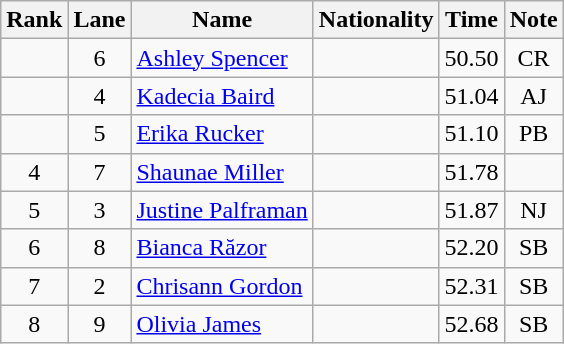<table class="wikitable sortable" style="text-align:center">
<tr>
<th>Rank</th>
<th>Lane</th>
<th>Name</th>
<th>Nationality</th>
<th>Time</th>
<th>Note</th>
</tr>
<tr>
<td></td>
<td>6</td>
<td align=left><a href='#'>Ashley Spencer</a></td>
<td align=left></td>
<td>50.50</td>
<td>CR</td>
</tr>
<tr>
<td></td>
<td>4</td>
<td align=left><a href='#'>Kadecia Baird</a></td>
<td align=left></td>
<td>51.04</td>
<td>AJ</td>
</tr>
<tr>
<td></td>
<td>5</td>
<td align=left><a href='#'>Erika Rucker</a></td>
<td align=left></td>
<td>51.10</td>
<td>PB</td>
</tr>
<tr>
<td>4</td>
<td>7</td>
<td align=left><a href='#'>Shaunae Miller</a></td>
<td align=left></td>
<td>51.78</td>
<td></td>
</tr>
<tr>
<td>5</td>
<td>3</td>
<td align=left><a href='#'>Justine Palframan</a></td>
<td align=left></td>
<td>51.87</td>
<td>NJ</td>
</tr>
<tr>
<td>6</td>
<td>8</td>
<td align=left><a href='#'>Bianca Răzor</a></td>
<td align=left></td>
<td>52.20</td>
<td>SB</td>
</tr>
<tr>
<td>7</td>
<td>2</td>
<td align=left><a href='#'>Chrisann Gordon</a></td>
<td align=left></td>
<td>52.31</td>
<td>SB</td>
</tr>
<tr>
<td>8</td>
<td>9</td>
<td align=left><a href='#'>Olivia James</a></td>
<td align=left></td>
<td>52.68</td>
<td>SB</td>
</tr>
</table>
